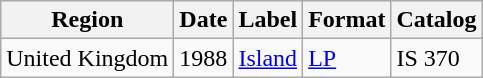<table class="wikitable">
<tr>
<th>Region</th>
<th>Date</th>
<th>Label</th>
<th>Format</th>
<th>Catalog</th>
</tr>
<tr>
<td>United Kingdom</td>
<td>1988</td>
<td><a href='#'>Island</a></td>
<td><a href='#'>LP</a></td>
<td>IS 370</td>
</tr>
</table>
